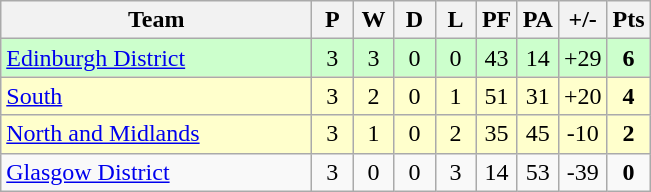<table class="wikitable" style="text-align: center;">
<tr>
<th width="200">Team</th>
<th width="20">P</th>
<th width="20">W</th>
<th width="20">D</th>
<th width="20">L</th>
<th width="20">PF</th>
<th width="20">PA</th>
<th width="25">+/-</th>
<th width="20">Pts</th>
</tr>
<tr bgcolor="#ccffcc">
<td align="left"><a href='#'>Edinburgh District</a></td>
<td>3</td>
<td>3</td>
<td>0</td>
<td>0</td>
<td>43</td>
<td>14</td>
<td>+29</td>
<td><strong>6</strong></td>
</tr>
<tr bgcolor="#ffffcc">
<td align="left"><a href='#'>South</a></td>
<td>3</td>
<td>2</td>
<td>0</td>
<td>1</td>
<td>51</td>
<td>31</td>
<td>+20</td>
<td><strong>4</strong></td>
</tr>
<tr bgcolor="#ffffcc">
<td align="left"><a href='#'>North and Midlands</a></td>
<td>3</td>
<td>1</td>
<td>0</td>
<td>2</td>
<td>35</td>
<td>45</td>
<td>-10</td>
<td><strong>2</strong></td>
</tr>
<tr>
<td align="left"><a href='#'>Glasgow District</a></td>
<td>3</td>
<td>0</td>
<td>0</td>
<td>3</td>
<td>14</td>
<td>53</td>
<td>-39</td>
<td><strong>0</strong></td>
</tr>
</table>
